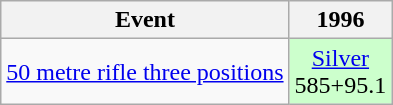<table class="wikitable" style="text-align: center">
<tr>
<th>Event</th>
<th>1996</th>
</tr>
<tr>
<td align=left><a href='#'>50 metre rifle three positions</a></td>
<td style="background: #ccffcc"> <a href='#'>Silver</a><br>585+95.1</td>
</tr>
</table>
